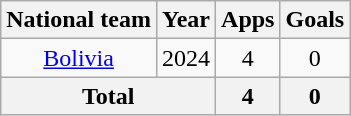<table class="wikitable" style="text-align:center">
<tr>
<th>National team</th>
<th>Year</th>
<th>Apps</th>
<th>Goals</th>
</tr>
<tr>
<td rowspan="1"><a href='#'>Bolivia</a></td>
<td>2024</td>
<td>4</td>
<td>0</td>
</tr>
<tr>
<th colspan="2">Total</th>
<th>4</th>
<th>0</th>
</tr>
</table>
